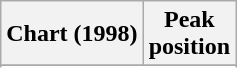<table class="wikitable sortable">
<tr>
<th align="left">Chart (1998)</th>
<th align="center">Peak<br>position</th>
</tr>
<tr>
</tr>
<tr>
</tr>
<tr>
</tr>
</table>
